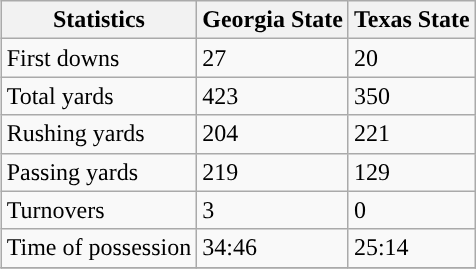<table class="wikitable" style="float: right;">
<tr>
<th>Statistics</th>
<th>Georgia State</th>
<th>Texas State</th>
</tr>
<tr>
<td>First downs</td>
<td>27</td>
<td>20</td>
</tr>
<tr>
<td>Total yards</td>
<td>423</td>
<td>350</td>
</tr>
<tr>
<td>Rushing yards</td>
<td>204</td>
<td>221</td>
</tr>
<tr>
<td>Passing yards</td>
<td>219</td>
<td>129</td>
</tr>
<tr>
<td>Turnovers</td>
<td>3</td>
<td>0</td>
</tr>
<tr>
<td>Time of possession</td>
<td>34:46</td>
<td>25:14</td>
</tr>
<tr>
</tr>
</table>
